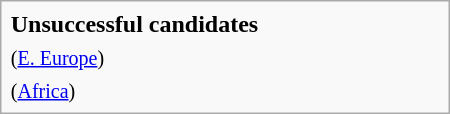<table class="infobox" width="300px">
<tr>
<td><strong>Unsuccessful candidates</strong></td>
</tr>
<tr>
<td> <small>(<a href='#'>E. Europe</a>)</small></td>
</tr>
<tr>
<td> <small>(<a href='#'>Africa</a>)</small></td>
</tr>
</table>
